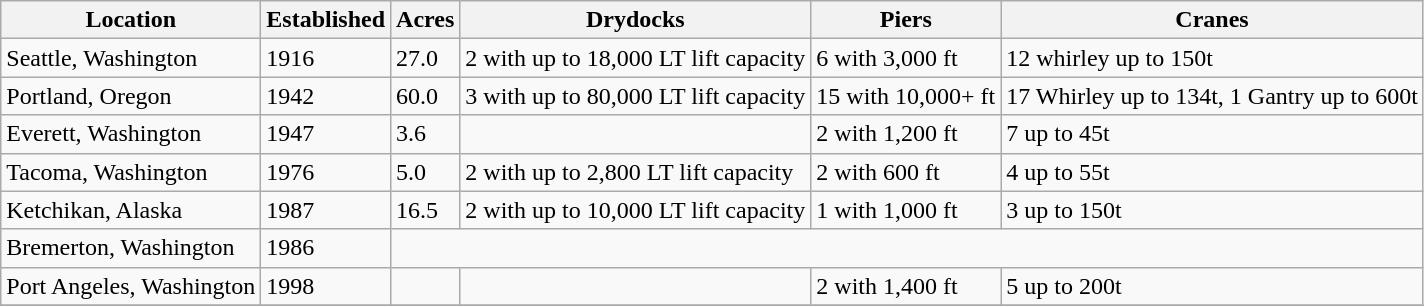<table class="wikitable">
<tr>
<th>Location</th>
<th>Established</th>
<th>Acres</th>
<th>Drydocks</th>
<th>Piers</th>
<th>Cranes</th>
</tr>
<tr>
<td>Seattle, Washington</td>
<td>1916</td>
<td>27.0</td>
<td>2 with up to 18,000 LT lift capacity</td>
<td>6 with 3,000 ft</td>
<td>12 whirley up to 150t</td>
</tr>
<tr>
<td>Portland, Oregon</td>
<td>1942</td>
<td>60.0</td>
<td>3 with up to 80,000 LT lift capacity</td>
<td>15 with 10,000+ ft</td>
<td>17 Whirley up to 134t, 1 Gantry up to 600t</td>
</tr>
<tr>
<td>Everett, Washington</td>
<td>1947</td>
<td>3.6</td>
<td></td>
<td>2 with 1,200 ft</td>
<td>7 up to 45t</td>
</tr>
<tr>
<td>Tacoma, Washington</td>
<td>1976</td>
<td>5.0</td>
<td>2 with up to 2,800 LT lift capacity</td>
<td>2 with 600 ft</td>
<td>4 up to 55t</td>
</tr>
<tr>
<td>Ketchikan, Alaska</td>
<td>1987</td>
<td>16.5</td>
<td>2 with up to 10,000 LT lift capacity</td>
<td>1 with 1,000 ft</td>
<td>3 up to 150t</td>
</tr>
<tr>
<td>Bremerton, Washington</td>
<td>1986</td>
<td colspan = "4"></td>
</tr>
<tr>
<td>Port Angeles, Washington</td>
<td>1998</td>
<td></td>
<td></td>
<td>2 with 1,400 ft</td>
<td>5 up to 200t</td>
</tr>
<tr>
</tr>
</table>
